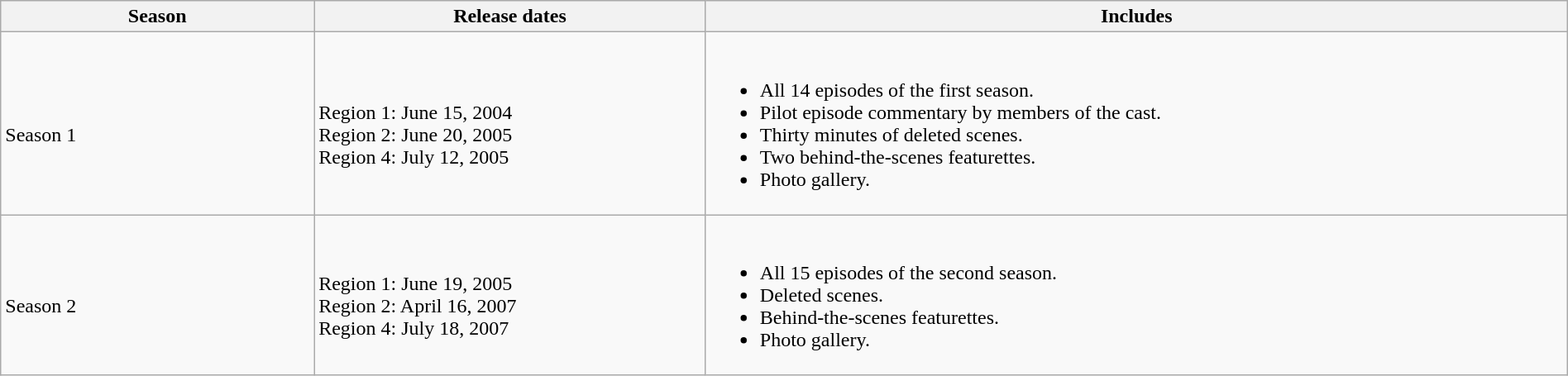<table class="wikitable" width="100%">
<tr>
<th width=20%>Season</th>
<th width=25%>Release dates</th>
<th>Includes</th>
</tr>
<tr>
<td><div><br>Season 1
</div></td>
<td><div><br>Region 1: June 15, 2004<br>
Region 2: June 20, 2005<br>
Region 4: July 12, 2005
</div></td>
<td><br><ul><li>All 14 episodes of the first season.</li><li>Pilot episode commentary by members of the cast.</li><li>Thirty minutes of deleted scenes.</li><li>Two behind-the-scenes featurettes.</li><li>Photo gallery.</li></ul></td>
</tr>
<tr>
<td><div><br>Season 2
</div></td>
<td><div><br>Region 1: June 19, 2005<br>
Region 2: April 16, 2007<br>
Region 4: July 18, 2007
</div></td>
<td><br><ul><li>All 15 episodes of the second season.</li><li>Deleted scenes.</li><li>Behind-the-scenes featurettes.</li><li>Photo gallery.</li></ul></td>
</tr>
</table>
